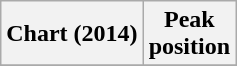<table class="wikitable sortable plainrowheaders">
<tr>
<th>Chart (2014)</th>
<th>Peak<br>position</th>
</tr>
<tr>
</tr>
</table>
